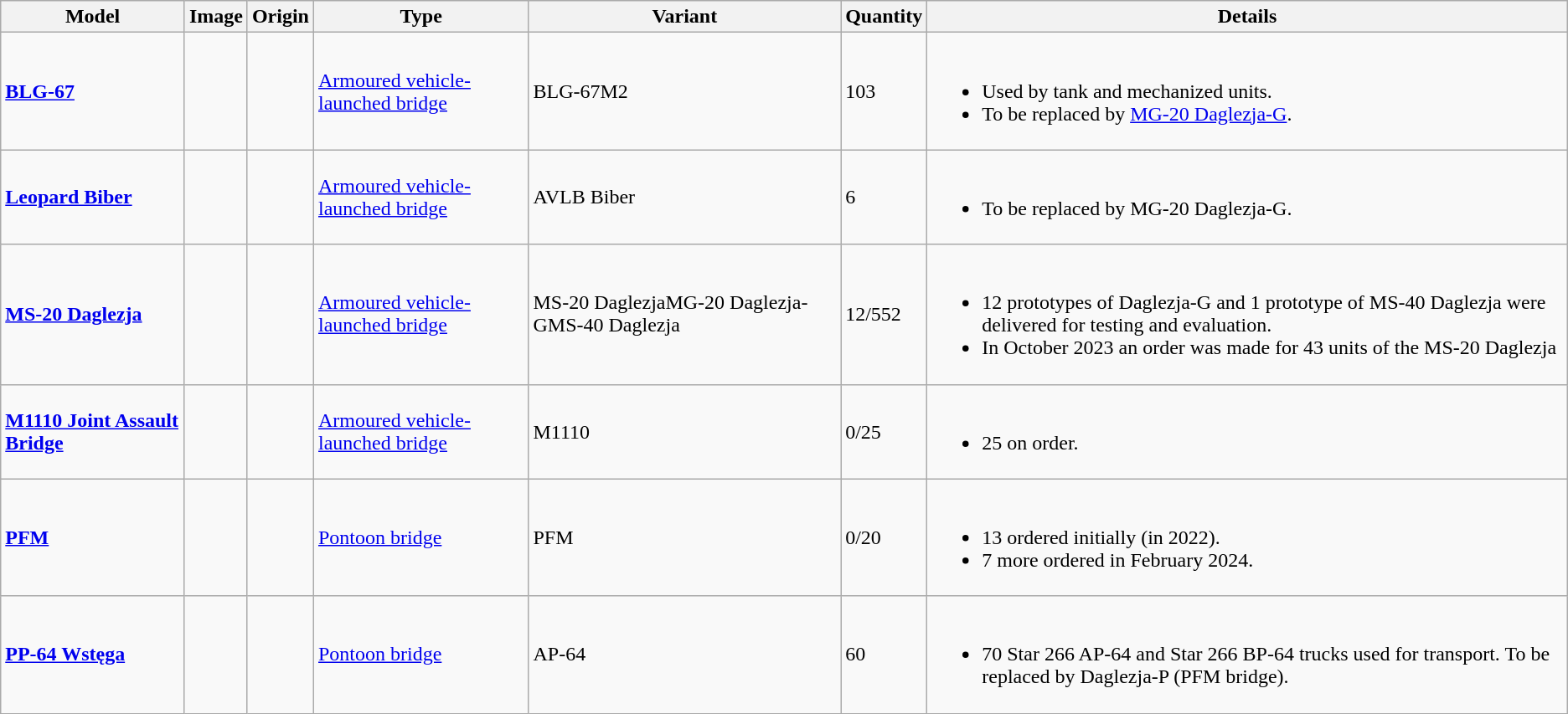<table class="wikitable">
<tr>
<th>Model</th>
<th>Image</th>
<th>Origin</th>
<th>Type</th>
<th>Variant</th>
<th>Quantity</th>
<th>Details</th>
</tr>
<tr>
<td><strong><a href='#'>BLG-67</a></strong></td>
<td></td>
<td><small></small><br><small></small></td>
<td><a href='#'>Armoured vehicle-launched bridge</a></td>
<td>BLG-67M2</td>
<td>103</td>
<td><br><ul><li>Used by tank and mechanized units.</li><li>To be replaced by <a href='#'>MG-20 Daglezja-G</a>.</li></ul></td>
</tr>
<tr>
<td><strong><a href='#'>Leopard Biber</a></strong></td>
<td></td>
<td><small></small></td>
<td><a href='#'>Armoured vehicle-launched bridge</a></td>
<td>AVLB Biber</td>
<td>6</td>
<td><br><ul><li>To be replaced by MG-20 Daglezja-G.</li></ul></td>
</tr>
<tr>
<td><strong><a href='#'>MS-20 Daglezja</a></strong></td>
<td></td>
<td><small></small></td>
<td><a href='#'>Armoured vehicle-launched bridge</a></td>
<td>MS-20 DaglezjaMG-20 Daglezja-GMS-40 Daglezja</td>
<td>12/552</td>
<td><br><ul><li>12 prototypes of Daglezja-G and 1 prototype of MS-40 Daglezja were delivered for testing and evaluation.</li><li>In October 2023 an order was made for 43 units of the MS-20 Daglezja</li></ul></td>
</tr>
<tr>
<td><strong><a href='#'>M1110 Joint Assault Bridge</a></strong></td>
<td></td>
<td><small></small></td>
<td><a href='#'>Armoured vehicle-launched bridge</a></td>
<td>M1110</td>
<td>0/25</td>
<td><br><ul><li>25 on order.</li></ul></td>
</tr>
<tr>
<td><strong><a href='#'>PFM</a></strong></td>
<td></td>
<td><small></small></td>
<td><a href='#'>Pontoon bridge</a></td>
<td>PFM</td>
<td>0/20</td>
<td><br><ul><li>13 ordered initially (in 2022).</li><li>7 more ordered in February 2024.</li></ul></td>
</tr>
<tr>
<td><strong><a href='#'>PP-64 Wstęga</a></strong></td>
<td></td>
<td><small></small></td>
<td><a href='#'>Pontoon bridge</a></td>
<td>AP-64</td>
<td>60</td>
<td><br><ul><li>70 Star 266 AP-64 and Star 266 BP-64 trucks used for transport. To be replaced by Daglezja-P (PFM bridge).</li></ul></td>
</tr>
</table>
